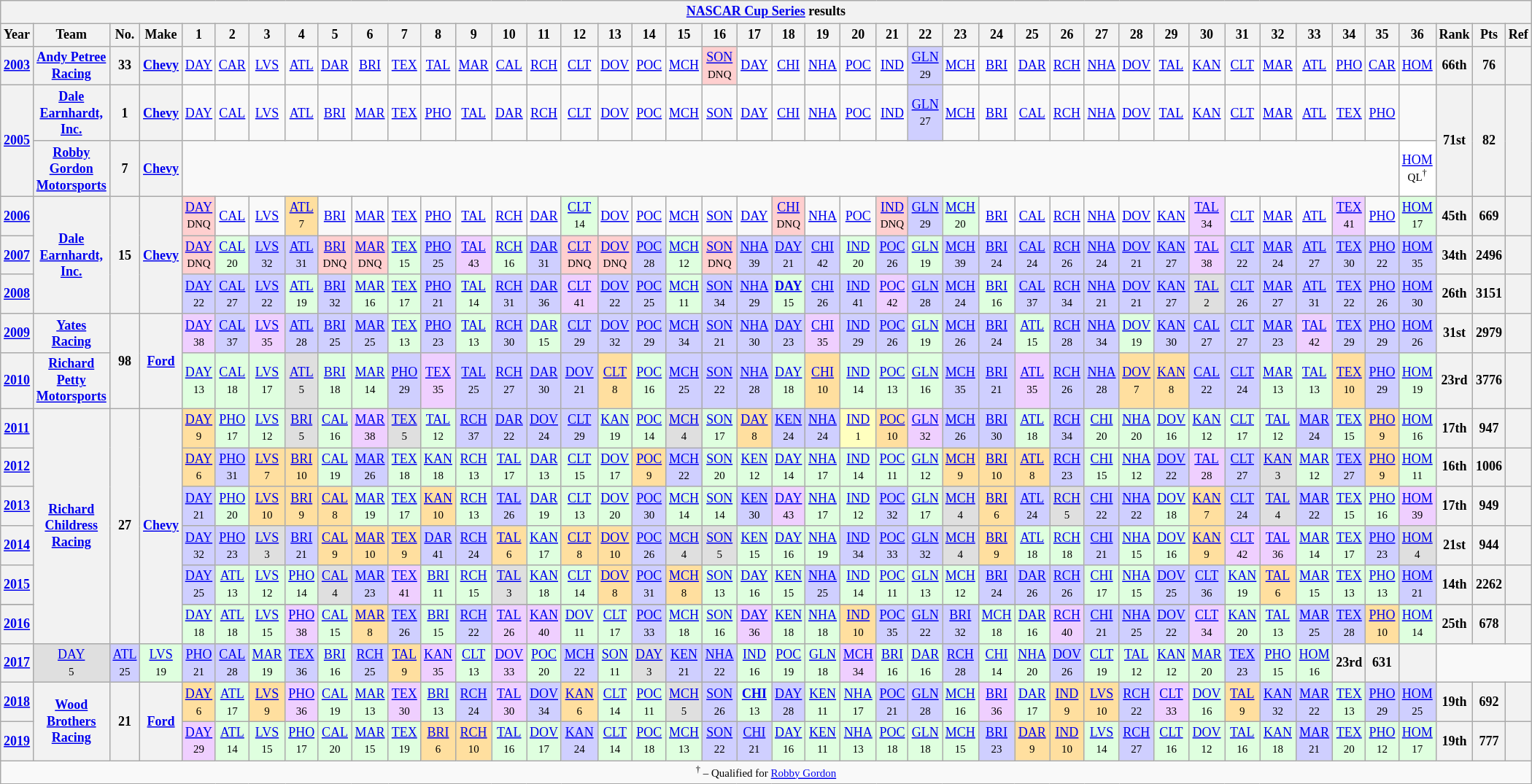<table class="wikitable" style="text-align:center; font-size:75%">
<tr>
<th colspan=43><a href='#'>NASCAR Cup Series</a> results</th>
</tr>
<tr>
<th>Year</th>
<th>Team</th>
<th>No.</th>
<th>Make</th>
<th>1</th>
<th>2</th>
<th>3</th>
<th>4</th>
<th>5</th>
<th>6</th>
<th>7</th>
<th>8</th>
<th>9</th>
<th>10</th>
<th>11</th>
<th>12</th>
<th>13</th>
<th>14</th>
<th>15</th>
<th>16</th>
<th>17</th>
<th>18</th>
<th>19</th>
<th>20</th>
<th>21</th>
<th>22</th>
<th>23</th>
<th>24</th>
<th>25</th>
<th>26</th>
<th>27</th>
<th>28</th>
<th>29</th>
<th>30</th>
<th>31</th>
<th>32</th>
<th>33</th>
<th>34</th>
<th>35</th>
<th>36</th>
<th>Rank</th>
<th>Pts</th>
<th>Ref</th>
</tr>
<tr>
<th><a href='#'>2003</a></th>
<th><a href='#'>Andy Petree Racing</a></th>
<th>33</th>
<th><a href='#'>Chevy</a></th>
<td><a href='#'>DAY</a></td>
<td><a href='#'>CAR</a></td>
<td><a href='#'>LVS</a></td>
<td><a href='#'>ATL</a></td>
<td><a href='#'>DAR</a></td>
<td><a href='#'>BRI</a></td>
<td><a href='#'>TEX</a></td>
<td><a href='#'>TAL</a></td>
<td><a href='#'>MAR</a></td>
<td><a href='#'>CAL</a></td>
<td><a href='#'>RCH</a></td>
<td><a href='#'>CLT</a></td>
<td><a href='#'>DOV</a></td>
<td><a href='#'>POC</a></td>
<td><a href='#'>MCH</a></td>
<td style="background:#FFCFCF;"><a href='#'>SON</a><br><small>DNQ</small></td>
<td><a href='#'>DAY</a></td>
<td><a href='#'>CHI</a></td>
<td><a href='#'>NHA</a></td>
<td><a href='#'>POC</a></td>
<td><a href='#'>IND</a></td>
<td style="background:#CFCFFF;"><a href='#'>GLN</a><br><small>29</small></td>
<td><a href='#'>MCH</a></td>
<td><a href='#'>BRI</a></td>
<td><a href='#'>DAR</a></td>
<td><a href='#'>RCH</a></td>
<td><a href='#'>NHA</a></td>
<td><a href='#'>DOV</a></td>
<td><a href='#'>TAL</a></td>
<td><a href='#'>KAN</a></td>
<td><a href='#'>CLT</a></td>
<td><a href='#'>MAR</a></td>
<td><a href='#'>ATL</a></td>
<td><a href='#'>PHO</a></td>
<td><a href='#'>CAR</a></td>
<td><a href='#'>HOM</a></td>
<th>66th</th>
<th>76</th>
<th></th>
</tr>
<tr>
<th rowspan=2><a href='#'>2005</a></th>
<th><a href='#'>Dale Earnhardt, Inc.</a></th>
<th>1</th>
<th><a href='#'>Chevy</a></th>
<td><a href='#'>DAY</a></td>
<td><a href='#'>CAL</a></td>
<td><a href='#'>LVS</a></td>
<td><a href='#'>ATL</a></td>
<td><a href='#'>BRI</a></td>
<td><a href='#'>MAR</a></td>
<td><a href='#'>TEX</a></td>
<td><a href='#'>PHO</a></td>
<td><a href='#'>TAL</a></td>
<td><a href='#'>DAR</a></td>
<td><a href='#'>RCH</a></td>
<td><a href='#'>CLT</a></td>
<td><a href='#'>DOV</a></td>
<td><a href='#'>POC</a></td>
<td><a href='#'>MCH</a></td>
<td><a href='#'>SON</a></td>
<td><a href='#'>DAY</a></td>
<td><a href='#'>CHI</a></td>
<td><a href='#'>NHA</a></td>
<td><a href='#'>POC</a></td>
<td><a href='#'>IND</a></td>
<td style="background:#CFCFFF;"><a href='#'>GLN</a><br><small>27</small></td>
<td><a href='#'>MCH</a></td>
<td><a href='#'>BRI</a></td>
<td><a href='#'>CAL</a></td>
<td><a href='#'>RCH</a></td>
<td><a href='#'>NHA</a></td>
<td><a href='#'>DOV</a></td>
<td><a href='#'>TAL</a></td>
<td><a href='#'>KAN</a></td>
<td><a href='#'>CLT</a></td>
<td><a href='#'>MAR</a></td>
<td><a href='#'>ATL</a></td>
<td><a href='#'>TEX</a></td>
<td><a href='#'>PHO</a></td>
<td></td>
<th rowspan=2>71st</th>
<th rowspan=2>82</th>
<th rowspan=2></th>
</tr>
<tr>
<th><a href='#'>Robby Gordon Motorsports</a></th>
<th>7</th>
<th><a href='#'>Chevy</a></th>
<td colspan=35></td>
<td style="background:#FFFFFF;"><a href='#'>HOM</a><br><small>QL<sup>†</sup></small></td>
</tr>
<tr>
<th><a href='#'>2006</a></th>
<th rowspan=3><a href='#'>Dale Earnhardt, Inc.</a></th>
<th rowspan=3>15</th>
<th rowspan=3><a href='#'>Chevy</a></th>
<td style="background:#FFCFCF;"><a href='#'>DAY</a><br><small>DNQ</small></td>
<td><a href='#'>CAL</a></td>
<td><a href='#'>LVS</a></td>
<td style="background:#FFDF9F;"><a href='#'>ATL</a><br><small>7</small></td>
<td><a href='#'>BRI</a></td>
<td><a href='#'>MAR</a></td>
<td><a href='#'>TEX</a></td>
<td><a href='#'>PHO</a></td>
<td><a href='#'>TAL</a></td>
<td><a href='#'>RCH</a></td>
<td><a href='#'>DAR</a></td>
<td style="background:#DFFFDF;"><a href='#'>CLT</a><br><small>14</small></td>
<td><a href='#'>DOV</a></td>
<td><a href='#'>POC</a></td>
<td><a href='#'>MCH</a></td>
<td><a href='#'>SON</a></td>
<td><a href='#'>DAY</a></td>
<td style="background:#FFCFCF;"><a href='#'>CHI</a><br><small>DNQ</small></td>
<td><a href='#'>NHA</a></td>
<td><a href='#'>POC</a></td>
<td style="background:#FFCFCF;"><a href='#'>IND</a><br><small>DNQ</small></td>
<td style="background:#CFCFFF;"><a href='#'>GLN</a><br><small>29</small></td>
<td style="background:#DFFFDF;"><a href='#'>MCH</a><br><small>20</small></td>
<td><a href='#'>BRI</a></td>
<td><a href='#'>CAL</a></td>
<td><a href='#'>RCH</a></td>
<td><a href='#'>NHA</a></td>
<td><a href='#'>DOV</a></td>
<td><a href='#'>KAN</a></td>
<td style="background:#EFCFFF;"><a href='#'>TAL</a><br><small>34</small></td>
<td><a href='#'>CLT</a></td>
<td><a href='#'>MAR</a></td>
<td><a href='#'>ATL</a></td>
<td style="background:#EFCFFF;"><a href='#'>TEX</a><br><small>41</small></td>
<td><a href='#'>PHO</a></td>
<td style="background:#DFFFDF;"><a href='#'>HOM</a><br><small>17</small></td>
<th>45th</th>
<th>669</th>
<th></th>
</tr>
<tr>
<th><a href='#'>2007</a></th>
<td style="background:#FFCFCF;"><a href='#'>DAY</a><br><small>DNQ</small></td>
<td style="background:#DFFFDF;"><a href='#'>CAL</a><br><small>20</small></td>
<td style="background:#CFCFFF;"><a href='#'>LVS</a><br><small>32</small></td>
<td style="background:#CFCFFF;"><a href='#'>ATL</a><br><small>31</small></td>
<td style="background:#FFCFCF;"><a href='#'>BRI</a><br><small>DNQ</small></td>
<td style="background:#FFCFCF;"><a href='#'>MAR</a><br><small>DNQ</small></td>
<td style="background:#DFFFDF;"><a href='#'>TEX</a><br><small>15</small></td>
<td style="background:#CFCFFF;"><a href='#'>PHO</a><br><small>25</small></td>
<td style="background:#EFCFFF;"><a href='#'>TAL</a><br><small>43</small></td>
<td style="background:#DFFFDF;"><a href='#'>RCH</a><br><small>16</small></td>
<td style="background:#CFCFFF;"><a href='#'>DAR</a><br><small>31</small></td>
<td style="background:#FFCFCF;"><a href='#'>CLT</a><br><small>DNQ</small></td>
<td style="background:#FFCFCF;"><a href='#'>DOV</a><br><small>DNQ</small></td>
<td style="background:#CFCFFF;"><a href='#'>POC</a><br><small>28</small></td>
<td style="background:#DFFFDF;"><a href='#'>MCH</a><br><small>12</small></td>
<td style="background:#FFCFCF;"><a href='#'>SON</a><br><small>DNQ</small></td>
<td style="background:#CFCFFF;"><a href='#'>NHA</a><br><small>39</small></td>
<td style="background:#CFCFFF;"><a href='#'>DAY</a><br><small>21</small></td>
<td style="background:#CFCFFF;"><a href='#'>CHI</a><br><small>42</small></td>
<td style="background:#DFFFDF;"><a href='#'>IND</a><br><small>20</small></td>
<td style="background:#CFCFFF;"><a href='#'>POC</a><br><small>26</small></td>
<td style="background:#DFFFDF;"><a href='#'>GLN</a><br><small>19</small></td>
<td style="background:#CFCFFF;"><a href='#'>MCH</a><br><small>39</small></td>
<td style="background:#CFCFFF;"><a href='#'>BRI</a><br><small>24</small></td>
<td style="background:#CFCFFF;"><a href='#'>CAL</a><br><small>24</small></td>
<td style="background:#CFCFFF;"><a href='#'>RCH</a><br><small>26</small></td>
<td style="background:#CFCFFF;"><a href='#'>NHA</a><br><small>24</small></td>
<td style="background:#CFCFFF;"><a href='#'>DOV</a><br><small>21</small></td>
<td style="background:#CFCFFF;"><a href='#'>KAN</a><br><small>27</small></td>
<td style="background:#EFCFFF;"><a href='#'>TAL</a><br><small>38</small></td>
<td style="background:#CFCFFF;"><a href='#'>CLT</a><br><small>22</small></td>
<td style="background:#CFCFFF;"><a href='#'>MAR</a><br><small>24</small></td>
<td style="background:#CFCFFF;"><a href='#'>ATL</a><br><small>27</small></td>
<td style="background:#CFCFFF;"><a href='#'>TEX</a><br><small>30</small></td>
<td style="background:#CFCFFF;"><a href='#'>PHO</a><br><small>22</small></td>
<td style="background:#CFCFFF;"><a href='#'>HOM</a><br><small>35</small></td>
<th>34th</th>
<th>2496</th>
<th></th>
</tr>
<tr>
<th><a href='#'>2008</a></th>
<td style="background:#CFCFFF;"><a href='#'>DAY</a><br><small>22</small></td>
<td style="background:#CFCFFF;"><a href='#'>CAL</a><br><small>27</small></td>
<td style="background:#CFCFFF;"><a href='#'>LVS</a><br><small>22</small></td>
<td style="background:#DFFFDF;"><a href='#'>ATL</a><br><small>19</small></td>
<td style="background:#CFCFFF;"><a href='#'>BRI</a><br><small>32</small></td>
<td style="background:#DFFFDF;"><a href='#'>MAR</a><br><small>16</small></td>
<td style="background:#DFFFDF;"><a href='#'>TEX</a><br><small>17</small></td>
<td style="background:#CFCFFF;"><a href='#'>PHO</a><br><small>21</small></td>
<td style="background:#DFFFDF;"><a href='#'>TAL</a><br><small>14</small></td>
<td style="background:#CFCFFF;"><a href='#'>RCH</a><br><small>31</small></td>
<td style="background:#CFCFFF;"><a href='#'>DAR</a><br><small>36</small></td>
<td style="background:#EFCFFF;"><a href='#'>CLT</a><br><small>41</small></td>
<td style="background:#CFCFFF;"><a href='#'>DOV</a><br><small>22</small></td>
<td style="background:#CFCFFF;"><a href='#'>POC</a><br><small>25</small></td>
<td style="background:#DFFFDF;"><a href='#'>MCH</a><br><small>11</small></td>
<td style="background:#CFCFFF;"><a href='#'>SON</a><br><small>34</small></td>
<td style="background:#CFCFFF;"><a href='#'>NHA</a><br><small>29</small></td>
<td style="background:#DFFFDF;"><strong><a href='#'>DAY</a></strong><br><small>15</small></td>
<td style="background:#CFCFFF;"><a href='#'>CHI</a><br><small>26</small></td>
<td style="background:#CFCFFF;"><a href='#'>IND</a><br><small>41</small></td>
<td style="background:#EFCFFF;"><a href='#'>POC</a><br><small>42</small></td>
<td style="background:#CFCFFF;"><a href='#'>GLN</a><br><small>28</small></td>
<td style="background:#CFCFFF;"><a href='#'>MCH</a><br><small>24</small></td>
<td style="background:#DFFFDF;"><a href='#'>BRI</a><br><small>16</small></td>
<td style="background:#CFCFFF;"><a href='#'>CAL</a><br><small>37</small></td>
<td style="background:#CFCFFF;"><a href='#'>RCH</a><br><small>34</small></td>
<td style="background:#CFCFFF;"><a href='#'>NHA</a><br><small>21</small></td>
<td style="background:#CFCFFF;"><a href='#'>DOV</a><br><small>21</small></td>
<td style="background:#CFCFFF;"><a href='#'>KAN</a><br><small>27</small></td>
<td style="background:#DFDFDF;"><a href='#'>TAL</a><br><small>2</small></td>
<td style="background:#CFCFFF;"><a href='#'>CLT</a><br><small>26</small></td>
<td style="background:#CFCFFF;"><a href='#'>MAR</a><br><small>27</small></td>
<td style="background:#CFCFFF;"><a href='#'>ATL</a><br><small>31</small></td>
<td style="background:#CFCFFF;"><a href='#'>TEX</a><br><small>22</small></td>
<td style="background:#CFCFFF;"><a href='#'>PHO</a><br><small>26</small></td>
<td style="background:#CFCFFF;"><a href='#'>HOM</a><br><small>30</small></td>
<th>26th</th>
<th>3151</th>
<th></th>
</tr>
<tr>
<th><a href='#'>2009</a></th>
<th><a href='#'>Yates Racing</a></th>
<th rowspan=2>98</th>
<th rowspan=2><a href='#'>Ford</a></th>
<td style="background:#EFCFFF;"><a href='#'>DAY</a><br><small>38</small></td>
<td style="background:#CFCFFF;"><a href='#'>CAL</a><br><small>37</small></td>
<td style="background:#EFCFFF;"><a href='#'>LVS</a><br><small>35</small></td>
<td style="background:#CFCFFF;"><a href='#'>ATL</a><br><small>28</small></td>
<td style="background:#CFCFFF;"><a href='#'>BRI</a><br><small>25</small></td>
<td style="background:#CFCFFF;"><a href='#'>MAR</a><br><small>25</small></td>
<td style="background:#DFFFDF;"><a href='#'>TEX</a><br><small>13</small></td>
<td style="background:#CFCFFF;"><a href='#'>PHO</a><br><small>23</small></td>
<td style="background:#DFFFDF;"><a href='#'>TAL</a><br><small>13</small></td>
<td style="background:#CFCFFF;"><a href='#'>RCH</a><br><small>30</small></td>
<td style="background:#DFFFDF;"><a href='#'>DAR</a><br><small>15</small></td>
<td style="background:#CFCFFF;"><a href='#'>CLT</a><br><small>29</small></td>
<td style="background:#CFCFFF;"><a href='#'>DOV</a><br><small>32</small></td>
<td style="background:#CFCFFF;"><a href='#'>POC</a><br><small>29</small></td>
<td style="background:#CFCFFF;"><a href='#'>MCH</a><br><small>34</small></td>
<td style="background:#CFCFFF;"><a href='#'>SON</a><br><small>21</small></td>
<td style="background:#CFCFFF;"><a href='#'>NHA</a><br><small>30</small></td>
<td style="background:#CFCFFF;"><a href='#'>DAY</a><br><small>23</small></td>
<td style="background:#EFCFFF;"><a href='#'>CHI</a><br><small>35</small></td>
<td style="background:#CFCFFF;"><a href='#'>IND</a><br><small>29</small></td>
<td style="background:#CFCFFF;"><a href='#'>POC</a><br><small>26</small></td>
<td style="background:#DFFFDF;"><a href='#'>GLN</a><br><small>19</small></td>
<td style="background:#CFCFFF;"><a href='#'>MCH</a><br><small>26</small></td>
<td style="background:#CFCFFF;"><a href='#'>BRI</a><br><small>24</small></td>
<td style="background:#DFFFDF;"><a href='#'>ATL</a><br><small>15</small></td>
<td style="background:#CFCFFF;"><a href='#'>RCH</a><br><small>28</small></td>
<td style="background:#CFCFFF;"><a href='#'>NHA</a><br><small>34</small></td>
<td style="background:#DFFFDF;"><a href='#'>DOV</a><br><small>19</small></td>
<td style="background:#CFCFFF;"><a href='#'>KAN</a><br><small>30</small></td>
<td style="background:#CFCFFF;"><a href='#'>CAL</a><br><small>27</small></td>
<td style="background:#CFCFFF;"><a href='#'>CLT</a><br><small>27</small></td>
<td style="background:#CFCFFF;"><a href='#'>MAR</a><br><small>23</small></td>
<td style="background:#EFCFFF;"><a href='#'>TAL</a><br><small>42</small></td>
<td style="background:#CFCFFF;"><a href='#'>TEX</a><br><small>29</small></td>
<td style="background:#CFCFFF;"><a href='#'>PHO</a><br><small>29</small></td>
<td style="background:#CFCFFF;"><a href='#'>HOM</a><br><small>26</small></td>
<th>31st</th>
<th>2979</th>
<th></th>
</tr>
<tr>
<th><a href='#'>2010</a></th>
<th><a href='#'>Richard Petty Motorsports</a></th>
<td style="background:#DFFFDF;"><a href='#'>DAY</a><br><small>13</small></td>
<td style="background:#DFFFDF;"><a href='#'>CAL</a><br><small>18</small></td>
<td style="background:#DFFFDF;"><a href='#'>LVS</a><br><small>17</small></td>
<td style="background:#DFDFDF;"><a href='#'>ATL</a><br><small>5</small></td>
<td style="background:#DFFFDF;"><a href='#'>BRI</a><br><small>18</small></td>
<td style="background:#DFFFDF;"><a href='#'>MAR</a><br><small>14</small></td>
<td style="background:#CFCFFF;"><a href='#'>PHO</a><br><small>29</small></td>
<td style="background:#EFCFFF;"><a href='#'>TEX</a><br><small>35</small></td>
<td style="background:#CFCFFF;"><a href='#'>TAL</a><br><small>25</small></td>
<td style="background:#CFCFFF;"><a href='#'>RCH</a><br><small>27</small></td>
<td style="background:#CFCFFF;"><a href='#'>DAR</a><br><small>30</small></td>
<td style="background:#CFCFFF;"><a href='#'>DOV</a><br><small>21</small></td>
<td style="background:#FFDF9F;"><a href='#'>CLT</a><br><small>8</small></td>
<td style="background:#DFFFDF;"><a href='#'>POC</a><br><small>16</small></td>
<td style="background:#CFCFFF;"><a href='#'>MCH</a><br><small>25</small></td>
<td style="background:#CFCFFF;"><a href='#'>SON</a><br><small>22</small></td>
<td style="background:#CFCFFF;"><a href='#'>NHA</a><br><small>28</small></td>
<td style="background:#DFFFDF;"><a href='#'>DAY</a><br><small>18</small></td>
<td style="background:#FFDF9F;"><a href='#'>CHI</a><br><small>10</small></td>
<td style="background:#DFFFDF;"><a href='#'>IND</a><br><small>14</small></td>
<td style="background:#DFFFDF;"><a href='#'>POC</a><br><small>13</small></td>
<td style="background:#DFFFDF;"><a href='#'>GLN</a><br><small>16</small></td>
<td style="background:#CFCFFF;"><a href='#'>MCH</a><br><small>35</small></td>
<td style="background:#CFCFFF;"><a href='#'>BRI</a><br><small>21</small></td>
<td style="background:#EFCFFF;"><a href='#'>ATL</a><br><small>35</small></td>
<td style="background:#CFCFFF;"><a href='#'>RCH</a><br><small>26</small></td>
<td style="background:#CFCFFF;"><a href='#'>NHA</a><br><small>28</small></td>
<td style="background:#FFDF9F;"><a href='#'>DOV</a><br><small>7</small></td>
<td style="background:#FFDF9F;"><a href='#'>KAN</a><br><small>8</small></td>
<td style="background:#CFCFFF;"><a href='#'>CAL</a><br><small>22</small></td>
<td style="background:#CFCFFF;"><a href='#'>CLT</a><br><small>24</small></td>
<td style="background:#DFFFDF;"><a href='#'>MAR</a><br><small>13</small></td>
<td style="background:#DFFFDF;"><a href='#'>TAL</a><br><small>13</small></td>
<td style="background:#FFDF9F;"><a href='#'>TEX</a><br><small>10</small></td>
<td style="background:#CFCFFF;"><a href='#'>PHO</a><br><small>29</small></td>
<td style="background:#DFFFDF;"><a href='#'>HOM</a><br><small>19</small></td>
<th>23rd</th>
<th>3776</th>
<th></th>
</tr>
<tr>
<th><a href='#'>2011</a></th>
<th rowspan=7><a href='#'>Richard Childress Racing</a></th>
<th rowspan=7>27</th>
<th rowspan=7><a href='#'>Chevy</a></th>
<td style="background:#FFDF9F;"><a href='#'>DAY</a><br><small>9</small></td>
<td style="background:#DFFFDF;"><a href='#'>PHO</a><br><small>17</small></td>
<td style="background:#DFFFDF;"><a href='#'>LVS</a><br><small>12</small></td>
<td style="background:#DFDFDF;"><a href='#'>BRI</a><br><small>5</small></td>
<td style="background:#DFFFDF;"><a href='#'>CAL</a><br><small>16</small></td>
<td style="background:#EFCFFF;"><a href='#'>MAR</a><br><small>38</small></td>
<td style="background:#DFDFDF;"><a href='#'>TEX</a><br><small>5</small></td>
<td style="background:#DFFFDF;"><a href='#'>TAL</a><br><small>12</small></td>
<td style="background:#CFCFFF;"><a href='#'>RCH</a><br><small>37</small></td>
<td style="background:#CFCFFF;"><a href='#'>DAR</a><br><small>22</small></td>
<td style="background:#CFCFFF;"><a href='#'>DOV</a><br><small>24</small></td>
<td style="background:#CFCFFF;"><a href='#'>CLT</a><br><small>29</small></td>
<td style="background:#DFFFDF;"><a href='#'>KAN</a><br><small>19</small></td>
<td style="background:#DFFFDF;"><a href='#'>POC</a><br><small>14</small></td>
<td style="background:#DFDFDF;"><a href='#'>MCH</a><br><small>4</small></td>
<td style="background:#DFFFDF;"><a href='#'>SON</a><br><small>17</small></td>
<td style="background:#FFDF9F;"><a href='#'>DAY</a><br><small>8</small></td>
<td style="background:#CFCFFF;"><a href='#'>KEN</a><br><small>24</small></td>
<td style="background:#CFCFFF;"><a href='#'>NHA</a><br><small>24</small></td>
<td style="background:#FFFFBF;"><a href='#'>IND</a><br><small>1</small></td>
<td style="background:#FFDF9F;"><a href='#'>POC</a><br><small>10</small></td>
<td style="background:#EFCFFF;"><a href='#'>GLN</a><br><small>32</small></td>
<td style="background:#CFCFFF;"><a href='#'>MCH</a><br><small>26</small></td>
<td style="background:#CFCFFF;"><a href='#'>BRI</a><br><small>30</small></td>
<td style="background:#DFFFDF;"><a href='#'>ATL</a><br><small>18</small></td>
<td style="background:#CFCFFF;"><a href='#'>RCH</a><br><small>34</small></td>
<td style="background:#DFFFDF;"><a href='#'>CHI</a><br><small>20</small></td>
<td style="background:#DFFFDF;"><a href='#'>NHA</a><br><small>20</small></td>
<td style="background:#DFFFDF;"><a href='#'>DOV</a><br><small>16</small></td>
<td style="background:#DFFFDF;"><a href='#'>KAN</a><br><small>12</small></td>
<td style="background:#DFFFDF;"><a href='#'>CLT</a><br><small>17</small></td>
<td style="background:#DFFFDF;"><a href='#'>TAL</a><br><small>12</small></td>
<td style="background:#CFCFFF;"><a href='#'>MAR</a><br><small>24</small></td>
<td style="background:#DFFFDF;"><a href='#'>TEX</a><br><small>15</small></td>
<td style="background:#FFDF9F;"><a href='#'>PHO</a><br><small>9</small></td>
<td style="background:#DFFFDF;"><a href='#'>HOM</a><br><small>16</small></td>
<th>17th</th>
<th>947</th>
<th></th>
</tr>
<tr>
<th><a href='#'>2012</a></th>
<td style="background:#FFDF9F;"><a href='#'>DAY</a><br><small>6</small></td>
<td style="background:#CFCFFF;"><a href='#'>PHO</a><br><small>31</small></td>
<td style="background:#FFDF9F;"><a href='#'>LVS</a><br><small>7</small></td>
<td style="background:#FFDF9F;"><a href='#'>BRI</a><br><small>10</small></td>
<td style="background:#DFFFDF;"><a href='#'>CAL</a><br><small>19</small></td>
<td style="background:#CFCFFF;"><a href='#'>MAR</a><br><small>26</small></td>
<td style="background:#DFFFDF;"><a href='#'>TEX</a><br><small>18</small></td>
<td style="background:#DFFFDF;"><a href='#'>KAN</a><br><small>18</small></td>
<td style="background:#DFFFDF;"><a href='#'>RCH</a><br><small>13</small></td>
<td style="background:#DFFFDF;"><a href='#'>TAL</a><br><small>17</small></td>
<td style="background:#DFFFDF;"><a href='#'>DAR</a><br><small>13</small></td>
<td style="background:#DFFFDF;"><a href='#'>CLT</a><br><small>15</small></td>
<td style="background:#DFFFDF;"><a href='#'>DOV</a><br><small>17</small></td>
<td style="background:#FFDF9F;"><a href='#'>POC</a><br><small>9</small></td>
<td style="background:#CFCFFF;"><a href='#'>MCH</a><br><small>22</small></td>
<td style="background:#DFFFDF;"><a href='#'>SON</a><br><small>20</small></td>
<td style="background:#DFFFDF;"><a href='#'>KEN</a><br><small>12</small></td>
<td style="background:#DFFFDF;"><a href='#'>DAY</a><br><small>14</small></td>
<td style="background:#DFFFDF;"><a href='#'>NHA</a><br><small>17</small></td>
<td style="background:#DFFFDF;"><a href='#'>IND</a><br><small>14</small></td>
<td style="background:#DFFFDF;"><a href='#'>POC</a><br><small>11</small></td>
<td style="background:#DFFFDF;"><a href='#'>GLN</a><br><small>12</small></td>
<td style="background:#FFDF9F;"><a href='#'>MCH</a><br><small>9</small></td>
<td style="background:#FFDF9F;"><a href='#'>BRI</a><br><small>10</small></td>
<td style="background:#FFDF9F;"><a href='#'>ATL</a><br><small>8</small></td>
<td style="background:#CFCFFF;"><a href='#'>RCH</a><br><small>23</small></td>
<td style="background:#DFFFDF;"><a href='#'>CHI</a><br><small>15</small></td>
<td style="background:#DFFFDF;"><a href='#'>NHA</a><br><small>12</small></td>
<td style="background:#CFCFFF;"><a href='#'>DOV</a><br><small>22</small></td>
<td style="background:#EFCFFF;"><a href='#'>TAL</a><br><small>28</small></td>
<td style="background:#CFCFFF;"><a href='#'>CLT</a><br><small>27</small></td>
<td style="background:#DFDFDF;"><a href='#'>KAN</a><br><small>3</small></td>
<td style="background:#DFFFDF;"><a href='#'>MAR</a><br><small>12</small></td>
<td style="background:#CFCFFF;"><a href='#'>TEX</a><br><small>27</small></td>
<td style="background:#FFDF9F;"><a href='#'>PHO</a><br><small>9</small></td>
<td style="background:#DFFFDF;"><a href='#'>HOM</a><br><small>11</small></td>
<th>16th</th>
<th>1006</th>
<th></th>
</tr>
<tr>
<th><a href='#'>2013</a></th>
<td style="background:#CFCFFF;"><a href='#'>DAY</a><br><small>21</small></td>
<td style="background:#DFFFDF;"><a href='#'>PHO</a><br><small>20</small></td>
<td style="background:#FFDF9F;"><a href='#'>LVS</a><br><small>10</small></td>
<td style="background:#FFDF9F;"><a href='#'>BRI</a><br><small>9</small></td>
<td style="background:#FFDF9F;"><a href='#'>CAL</a><br><small>8</small></td>
<td style="background:#DFFFDF;"><a href='#'>MAR</a><br><small>19</small></td>
<td style="background:#DFFFDF;"><a href='#'>TEX</a><br><small>17</small></td>
<td style="background:#FFDF9F;"><a href='#'>KAN</a><br><small>10</small></td>
<td style="background:#DFFFDF;"><a href='#'>RCH</a><br><small>13</small></td>
<td style="background:#CFCFFF;"><a href='#'>TAL</a><br><small>26</small></td>
<td style="background:#DFFFDF;"><a href='#'>DAR</a><br><small>19</small></td>
<td style="background:#DFFFDF;"><a href='#'>CLT</a><br><small>13</small></td>
<td style="background:#DFFFDF;"><a href='#'>DOV</a><br><small>20</small></td>
<td style="background:#CFCFFF;"><a href='#'>POC</a><br><small>30</small></td>
<td style="background:#DFFFDF;"><a href='#'>MCH</a><br><small>14</small></td>
<td style="background:#DFFFDF;"><a href='#'>SON</a><br><small>14</small></td>
<td style="background:#CFCFFF;"><a href='#'>KEN</a><br><small>30</small></td>
<td style="background:#EFCFFF;"><a href='#'>DAY</a><br><small>43</small></td>
<td style="background:#DFFFDF;"><a href='#'>NHA</a><br><small>17</small></td>
<td style="background:#DFFFDF;"><a href='#'>IND</a><br><small>12</small></td>
<td style="background:#CFCFFF;"><a href='#'>POC</a><br><small>32</small></td>
<td style="background:#DFFFDF;"><a href='#'>GLN</a><br><small>17</small></td>
<td style="background:#DFDFDF;"><a href='#'>MCH</a><br><small>4</small></td>
<td style="background:#FFDF9F;"><a href='#'>BRI</a><br><small>6</small></td>
<td style="background:#CFCFFF;"><a href='#'>ATL</a><br><small>24</small></td>
<td style="background:#DFDFDF;"><a href='#'>RCH</a><br><small>5</small></td>
<td style="background:#CFCFFF;"><a href='#'>CHI</a><br><small>22</small></td>
<td style="background:#CFCFFF;"><a href='#'>NHA</a><br><small>22</small></td>
<td style="background:#DFFFDF;"><a href='#'>DOV</a><br><small>18</small></td>
<td style="background:#FFDF9F;"><a href='#'>KAN</a><br><small>7</small></td>
<td style="background:#CFCFFF;"><a href='#'>CLT</a><br><small>24</small></td>
<td style="background:#DFDFDF;"><a href='#'>TAL</a><br><small>4</small></td>
<td style="background:#CFCFFF;"><a href='#'>MAR</a><br><small>22</small></td>
<td style="background:#DFFFDF;"><a href='#'>TEX</a><br><small>15</small></td>
<td style="background:#DFFFDF;"><a href='#'>PHO</a><br><small>16</small></td>
<td style="background:#EFCFFF;"><a href='#'>HOM</a><br><small>39</small></td>
<th>17th</th>
<th>949</th>
<th></th>
</tr>
<tr>
<th><a href='#'>2014</a></th>
<td style="background:#CFCFFF;"><a href='#'>DAY</a><br><small>32</small></td>
<td style="background:#CFCFFF;"><a href='#'>PHO</a><br><small>23</small></td>
<td style="background:#DFDFDF;"><a href='#'>LVS</a><br><small>3</small></td>
<td style="background:#CFCFFF;"><a href='#'>BRI</a><br><small>21</small></td>
<td style="background:#FFDF9F;"><a href='#'>CAL</a><br><small>9</small></td>
<td style="background:#FFDF9F;"><a href='#'>MAR</a><br><small>10</small></td>
<td style="background:#FFDF9F;"><a href='#'>TEX</a><br><small>9</small></td>
<td style="background:#CFCFFF;"><a href='#'>DAR</a><br><small>41</small></td>
<td style="background:#CFCFFF;"><a href='#'>RCH</a><br><small>24</small></td>
<td style="background:#FFDF9F;"><a href='#'>TAL</a><br><small>6</small></td>
<td style="background:#DFFFDF;"><a href='#'>KAN</a><br><small>17</small></td>
<td style="background:#FFDF9F;"><a href='#'>CLT</a><br><small>8</small></td>
<td style="background:#FFDF9F;"><a href='#'>DOV</a><br><small>10</small></td>
<td style="background:#CFCFFF;"><a href='#'>POC</a><br><small>26</small></td>
<td style="background:#DFDFDF;"><a href='#'>MCH</a><br><small>4</small></td>
<td style="background:#DFDFDF;"><a href='#'>SON</a><br><small>5</small></td>
<td style="background:#DFFFDF;"><a href='#'>KEN</a><br><small>15</small></td>
<td style="background:#DFFFDF;"><a href='#'>DAY</a><br><small>16</small></td>
<td style="background:#DFFFDF;"><a href='#'>NHA</a><br><small>19</small></td>
<td style="background:#CFCFFF;"><a href='#'>IND</a><br><small>34</small></td>
<td style="background:#CFCFFF;"><a href='#'>POC</a><br><small>33</small></td>
<td style="background:#CFCFFF;"><a href='#'>GLN</a><br><small>32</small></td>
<td style="background:#DFDFDF;"><a href='#'>MCH</a><br><small>4</small></td>
<td style="background:#FFDF9F;"><a href='#'>BRI</a><br><small>9</small></td>
<td style="background:#DFFFDF;"><a href='#'>ATL</a><br><small>18</small></td>
<td style="background:#DFFFDF;"><a href='#'>RCH</a><br><small>18</small></td>
<td style="background:#CFCFFF;"><a href='#'>CHI</a><br><small>21</small></td>
<td style="background:#DFFFDF;"><a href='#'>NHA</a><br><small>15</small></td>
<td style="background:#DFFFDF;"><a href='#'>DOV</a><br><small>16</small></td>
<td style="background:#FFDF9F;"><a href='#'>KAN</a><br><small>9</small></td>
<td style="background:#EFCFFF;"><a href='#'>CLT</a><br><small>42</small></td>
<td style="background:#EFCFFF;"><a href='#'>TAL</a><br><small>36</small></td>
<td style="background:#DFFFDF;"><a href='#'>MAR</a><br><small>14</small></td>
<td style="background:#DFFFDF;"><a href='#'>TEX</a><br><small>17</small></td>
<td style="background:#CFCFFF;"><a href='#'>PHO</a><br><small>23</small></td>
<td style="background:#DFDFDF;"><a href='#'>HOM</a><br><small>4</small></td>
<th>21st</th>
<th>944</th>
<th></th>
</tr>
<tr>
<th><a href='#'>2015</a></th>
<td style="background:#CFCFFF;"><a href='#'>DAY</a><br><small>25</small></td>
<td style="background:#DFFFDF;"><a href='#'>ATL</a><br><small>13</small></td>
<td style="background:#DFFFDF;"><a href='#'>LVS</a><br><small>12</small></td>
<td style="background:#DFFFDF;"><a href='#'>PHO</a><br><small>14</small></td>
<td style="background:#DFDFDF;"><a href='#'>CAL</a><br><small>4</small></td>
<td style="background:#CFCFFF;"><a href='#'>MAR</a><br><small>23</small></td>
<td style="background:#EFCFFF;"><a href='#'>TEX</a><br><small>41</small></td>
<td style="background:#DFFFDF;"><a href='#'>BRI</a><br><small>11</small></td>
<td style="background:#DFFFDF;"><a href='#'>RCH</a><br><small>15</small></td>
<td style="background:#DFDFDF;"><a href='#'>TAL</a><br><small>3</small></td>
<td style="background:#DFFFDF;"><a href='#'>KAN</a><br><small>18</small></td>
<td style="background:#DFFFDF;"><a href='#'>CLT</a><br><small>14</small></td>
<td style="background:#FFDF9F;"><a href='#'>DOV</a><br><small>8</small></td>
<td style="background:#CFCFFF;"><a href='#'>POC</a><br><small>31</small></td>
<td style="background:#FFDF9F;"><a href='#'>MCH</a><br><small>8</small></td>
<td style="background:#DFFFDF;"><a href='#'>SON</a><br><small>13</small></td>
<td style="background:#DFFFDF;"><a href='#'>DAY</a><br><small>16</small></td>
<td style="background:#DFFFDF;"><a href='#'>KEN</a><br><small>15</small></td>
<td style="background:#CFCFFF;"><a href='#'>NHA</a><br><small>25</small></td>
<td style="background:#DFFFDF;"><a href='#'>IND</a><br><small>14</small></td>
<td style="background:#DFFFDF;"><a href='#'>POC</a><br><small>11</small></td>
<td style="background:#DFFFDF;"><a href='#'>GLN</a><br><small>13</small></td>
<td style="background:#DFFFDF;"><a href='#'>MCH</a><br><small>12</small></td>
<td style="background:#CFCFFF;"><a href='#'>BRI</a><br><small>24</small></td>
<td style="background:#CFCFFF;"><a href='#'>DAR</a><br><small>26</small></td>
<td style="background:#CFCFFF;"><a href='#'>RCH</a><br><small>26</small></td>
<td style="background:#DFFFDF;"><a href='#'>CHI</a><br><small>17</small></td>
<td style="background:#DFFFDF;"><a href='#'>NHA</a><br><small>15</small></td>
<td style="background:#CFCFFF;"><a href='#'>DOV</a><br><small>25</small></td>
<td style="background:#CFCFFF;"><a href='#'>CLT</a><br><small>36</small></td>
<td style="background:#DFFFDF;"><a href='#'>KAN</a><br><small>19</small></td>
<td style="background:#FFDF9F;"><a href='#'>TAL</a><br><small>6</small></td>
<td style="background:#DFFFDF;"><a href='#'>MAR</a><br><small>15</small></td>
<td style="background:#DFFFDF;"><a href='#'>TEX</a><br><small>13</small></td>
<td style="background:#DFFFDF;"><a href='#'>PHO</a><br><small>13</small></td>
<td style="background:#CFCFFF;"><a href='#'>HOM</a><br><small>21</small></td>
<th>14th</th>
<th>2262</th>
<th></th>
</tr>
<tr>
</tr>
<tr>
<th><a href='#'>2016</a></th>
<td style="background:#DFFFDF;"><a href='#'>DAY</a><br><small>18</small></td>
<td style="background:#DFFFDF;"><a href='#'>ATL</a><br><small>18</small></td>
<td style="background:#DFFFDF;"><a href='#'>LVS</a><br><small>15</small></td>
<td style="background:#EFCFFF;"><a href='#'>PHO</a><br><small>38</small></td>
<td style="background:#DFFFDF;"><a href='#'>CAL</a><br><small>15</small></td>
<td style="background:#FFDF9F;"><a href='#'>MAR</a><br><small>8</small></td>
<td style="background:#CFCFFF;"><a href='#'>TEX</a><br><small>26</small></td>
<td style="background:#DFFFDF;"><a href='#'>BRI</a><br><small>15</small></td>
<td style="background:#CFCFFF;"><a href='#'>RCH</a><br><small>22</small></td>
<td style="background:#EFCFFF;"><a href='#'>TAL</a><br><small>26</small></td>
<td style="background:#EFCFFF;"><a href='#'>KAN</a><br><small>40</small></td>
<td style="background:#DFFFDF;"><a href='#'>DOV</a><br><small>11</small></td>
<td style="background:#DFFFDF;"><a href='#'>CLT</a><br><small>17</small></td>
<td style="background:#CFCFFF;"><a href='#'>POC</a><br><small>33</small></td>
<td style="background:#DFFFDF;"><a href='#'>MCH</a><br><small>18</small></td>
<td style="background:#DFFFDF;"><a href='#'>SON</a><br><small>16</small></td>
<td style="background:#EFCFFF;"><a href='#'>DAY</a><br><small>36</small></td>
<td style="background:#DFFFDF;"><a href='#'>KEN</a><br><small>18</small></td>
<td style="background:#DFFFDF;"><a href='#'>NHA</a><br><small>18</small></td>
<td style="background:#FFDF9F;"><a href='#'>IND</a><br><small>10</small></td>
<td style="background:#CFCFFF;"><a href='#'>POC</a><br><small>35</small></td>
<td style="background:#CFCFFF;"><a href='#'>GLN</a><br><small>22</small></td>
<td style="background:#CFCFFF;"><a href='#'>BRI</a><br><small>32</small></td>
<td style="background:#DFFFDF;"><a href='#'>MCH</a><br><small>18</small></td>
<td style="background:#DFFFDF;"><a href='#'>DAR</a><br><small>16</small></td>
<td style="background:#EFCFFF;"><a href='#'>RCH</a><br><small>40</small></td>
<td style="background:#CFCFFF;"><a href='#'>CHI</a><br><small>21</small></td>
<td style="background:#CFCFFF;"><a href='#'>NHA</a><br><small>25</small></td>
<td style="background:#CFCFFF;"><a href='#'>DOV</a><br><small>22</small></td>
<td style="background:#EFCFFF;"><a href='#'>CLT</a><br><small>34</small></td>
<td style="background:#DFFFDF;"><a href='#'>KAN</a><br><small>20</small></td>
<td style="background:#DFFFDF;"><a href='#'>TAL</a><br><small>13</small></td>
<td style="background:#CFCFFF;"><a href='#'>MAR</a><br><small>25</small></td>
<td style="background:#CFCFFF;"><a href='#'>TEX</a><br><small>28</small></td>
<td style="background:#FFDF9F;"><a href='#'>PHO</a><br><small>10</small></td>
<td style="background:#DFFFDF;"><a href='#'>HOM</a><br><small>14</small></td>
<th>25th</th>
<th>678</th>
<th></th>
</tr>
<tr>
<th><a href='#'>2017</a></th>
<td style="background:#DFDFDF;"><a href='#'>DAY</a><br><small>5</small></td>
<td style="background:#CFCFFF;"><a href='#'>ATL</a><br><small>25</small></td>
<td style="background:#DFFFDF;"><a href='#'>LVS</a><br><small>19</small></td>
<td style="background:#CFCFFF;"><a href='#'>PHO</a><br><small>21</small></td>
<td style="background:#CFCFFF;"><a href='#'>CAL</a><br><small>28</small></td>
<td style="background:#DFFFDF;"><a href='#'>MAR</a><br><small>19</small></td>
<td style="background:#CFCFFF;"><a href='#'>TEX</a><br><small>36</small></td>
<td style="background:#DFFFDF;"><a href='#'>BRI</a><br><small>16</small></td>
<td style="background:#CFCFFF;"><a href='#'>RCH</a><br><small>25</small></td>
<td style="background:#FFDF9F;"><a href='#'>TAL</a><br><small>9</small></td>
<td style="background:#EFCFFF;"><a href='#'>KAN</a><br><small>35</small></td>
<td style="background:#DFFFDF;"><a href='#'>CLT</a><br><small>13</small></td>
<td style="background:#EFCFFF;"><a href='#'>DOV</a><br><small>33</small></td>
<td style="background:#DFFFDF;"><a href='#'>POC</a><br><small>20</small></td>
<td style="background:#CFCFFF;"><a href='#'>MCH</a><br><small>22</small></td>
<td style="background:#DFFFDF;"><a href='#'>SON</a><br><small>11</small></td>
<td style="background:#DFDFDF;"><a href='#'>DAY</a><br><small>3</small></td>
<td style="background:#CFCFFF;"><a href='#'>KEN</a><br><small>21</small></td>
<td style="background:#CFCFFF;"><a href='#'>NHA</a><br><small>22</small></td>
<td style="background:#DFFFDF;"><a href='#'>IND</a><br><small>16</small></td>
<td style="background:#DFFFDF;"><a href='#'>POC</a><br><small>19</small></td>
<td style="background:#DFFFDF;"><a href='#'>GLN</a><br><small>18</small></td>
<td style="background:#EFCFFF;"><a href='#'>MCH</a><br><small>34</small></td>
<td style="background:#DFFFDF;"><a href='#'>BRI</a><br><small>16</small></td>
<td style="background:#DFFFDF;"><a href='#'>DAR</a><br><small>16</small></td>
<td style="background:#CFCFFF;"><a href='#'>RCH</a><br><small>28</small></td>
<td style="background:#DFFFDF;"><a href='#'>CHI</a><br><small>14</small></td>
<td style="background:#DFFFDF;"><a href='#'>NHA</a><br><small>20</small></td>
<td style="background:#CFCFFF;"><a href='#'>DOV</a><br><small>26</small></td>
<td style="background:#DFFFDF;"><a href='#'>CLT</a><br><small>19</small></td>
<td style="background:#DFFFDF;"><a href='#'>TAL</a><br><small>12</small></td>
<td style="background:#DFFFDF;"><a href='#'>KAN</a><br><small>12</small></td>
<td style="background:#DFFFDF;"><a href='#'>MAR</a><br><small>20</small></td>
<td style="background:#CFCFFF;"><a href='#'>TEX</a><br><small>23</small></td>
<td style="background:#DFFFDF;"><a href='#'>PHO</a><br><small>15</small></td>
<td style="background:#DFFFDF;"><a href='#'>HOM</a><br><small>16</small></td>
<th>23rd</th>
<th>631</th>
<th></th>
</tr>
<tr>
<th><a href='#'>2018</a></th>
<th rowspan=2><a href='#'>Wood Brothers Racing</a></th>
<th rowspan=2>21</th>
<th rowspan=2><a href='#'>Ford</a></th>
<td style="background:#FFDF9F;"><a href='#'>DAY</a><br><small>6</small></td>
<td style="background:#DFFFDF;"><a href='#'>ATL</a><br><small>17</small></td>
<td style="background:#FFDF9F;"><a href='#'>LVS</a><br><small>9</small></td>
<td style="background:#EFCFFF;"><a href='#'>PHO</a><br><small>36</small></td>
<td style="background:#DFFFDF;"><a href='#'>CAL</a><br><small>19</small></td>
<td style="background:#DFFFDF;"><a href='#'>MAR</a><br><small>13</small></td>
<td style="background:#EFCFFF;"><a href='#'>TEX</a><br><small>30</small></td>
<td style="background:#DFFFDF;"><a href='#'>BRI</a><br><small>13</small></td>
<td style="background:#CFCFFF;"><a href='#'>RCH</a><br><small>24</small></td>
<td style="background:#EFCFFF;"><a href='#'>TAL</a><br><small>30</small></td>
<td style="background:#CFCFFF;"><a href='#'>DOV</a><br><small>34</small></td>
<td style="background:#FFDF9F;"><a href='#'>KAN</a><br><small>6</small></td>
<td style="background:#DFFFDF;"><a href='#'>CLT</a><br><small>14</small></td>
<td style="background:#DFFFDF;"><a href='#'>POC</a><br><small>11</small></td>
<td style="background:#DFDFDF;"><a href='#'>MCH</a><br><small>5</small></td>
<td style="background:#CFCFFF;"><a href='#'>SON</a><br><small>26</small></td>
<td style="background:#DFFFDF;"><strong><a href='#'>CHI</a></strong><br><small>13</small></td>
<td style="background:#CFCFFF;"><a href='#'>DAY</a><br><small>28</small></td>
<td style="background:#DFFFDF;"><a href='#'>KEN</a><br><small>11</small></td>
<td style="background:#DFFFDF;"><a href='#'>NHA</a><br><small>17</small></td>
<td style="background:#CFCFFF;"><a href='#'>POC</a><br><small>21</small></td>
<td style="background:#CFCFFF;"><a href='#'>GLN</a><br><small>28</small></td>
<td style="background:#DFFFDF;"><a href='#'>MCH</a><br><small>16</small></td>
<td style="background:#EFCFFF;"><a href='#'>BRI</a><br><small>36</small></td>
<td style="background:#DFFFDF;"><a href='#'>DAR</a><br><small>17</small></td>
<td style="background:#FFDF9F;"><a href='#'>IND</a><br><small>9</small></td>
<td style="background:#FFDF9F;"><a href='#'>LVS</a><br><small>10</small></td>
<td style="background:#CFCFFF;"><a href='#'>RCH</a><br><small>22</small></td>
<td style="background:#EFCFFF;"><a href='#'>CLT</a><br><small>33</small></td>
<td style="background:#DFFFDF;"><a href='#'>DOV</a><br><small>16</small></td>
<td style="background:#FFDF9F;"><a href='#'>TAL</a><br><small>9</small></td>
<td style="background:#CFCFFF;"><a href='#'>KAN</a><br><small>32</small></td>
<td style="background:#CFCFFF;"><a href='#'>MAR</a><br><small>22</small></td>
<td style="background:#DFFFDF;"><a href='#'>TEX</a><br><small>13</small></td>
<td style="background:#CFCFFF;"><a href='#'>PHO</a><br><small>29</small></td>
<td style="background:#CFCFFF;"><a href='#'>HOM</a><br><small>25</small></td>
<th>19th</th>
<th>692</th>
<th></th>
</tr>
<tr>
<th><a href='#'>2019</a></th>
<td style="background:#EFCFFF;"><a href='#'>DAY</a><br><small>29</small></td>
<td style="background:#DFFFDF;"><a href='#'>ATL</a><br><small>14</small></td>
<td style="background:#DFFFDF;"><a href='#'>LVS</a><br><small>15</small></td>
<td style="background:#DFFFDF;"><a href='#'>PHO</a><br><small>17</small></td>
<td style="background:#DFFFDF;"><a href='#'>CAL</a><br><small>20</small></td>
<td style="background:#DFFFDF;"><a href='#'>MAR</a><br><small>15</small></td>
<td style="background:#DFFFDF;"><a href='#'>TEX</a><br><small>19</small></td>
<td style="background:#FFDF9F;"><a href='#'>BRI</a><br><small>6</small></td>
<td style="background:#FFDF9F;"><a href='#'>RCH</a><br><small>10</small></td>
<td style="background:#DFFFDF;"><a href='#'>TAL</a><br><small>16</small></td>
<td style="background:#DFFFDF;"><a href='#'>DOV</a><br><small>17</small></td>
<td style="background:#CFCFFF;"><a href='#'>KAN</a><br><small>24</small></td>
<td style="background:#DFFFDF;"><a href='#'>CLT</a><br><small>14</small></td>
<td style="background:#DFFFDF;"><a href='#'>POC</a><br><small>18</small></td>
<td style="background:#DFFFDF;"><a href='#'>MCH</a><br><small>13</small></td>
<td style="background:#CFCFFF;"><a href='#'>SON</a><br><small>22</small></td>
<td style="background:#CFCFFF;"><a href='#'>CHI</a><br><small>21</small></td>
<td style="background:#DFFFDF;"><a href='#'>DAY</a><br><small>16</small></td>
<td style="background:#DFFFDF;"><a href='#'>KEN</a><br><small>11</small></td>
<td style="background:#DFFFDF;"><a href='#'>NHA</a><br><small>13</small></td>
<td style="background:#DFFFDF;"><a href='#'>POC</a><br><small>18</small></td>
<td style="background:#DFFFDF;"><a href='#'>GLN</a><br><small>18</small></td>
<td style="background:#DFFFDF;"><a href='#'>MCH</a><br><small>15</small></td>
<td style="background:#CFCFFF;"><a href='#'>BRI</a><br><small>23</small></td>
<td style="background:#FFDF9F;"><a href='#'>DAR</a><br><small>9</small></td>
<td style="background:#FFDF9F;"><a href='#'>IND</a><br><small>10</small></td>
<td style="background:#DFFFDF;"><a href='#'>LVS</a><br><small>14</small></td>
<td style="background:#CFCFFF;"><a href='#'>RCH</a><br><small>27</small></td>
<td style="background:#DFFFDF;"><a href='#'>CLT</a><br><small>16</small></td>
<td style="background:#DFFFDF;"><a href='#'>DOV</a><br><small>12</small></td>
<td style="background:#DFFFDF;"><a href='#'>TAL</a><br><small>16</small></td>
<td style="background:#DFFFDF;"><a href='#'>KAN</a><br><small>18</small></td>
<td style="background:#CFCFFF;"><a href='#'>MAR</a><br><small>21</small></td>
<td style="background:#DFFFDF;"><a href='#'>TEX</a><br><small>20</small></td>
<td style="background:#DFFFDF;"><a href='#'>PHO</a><br><small>12</small></td>
<td style="background:#DFFFDF;"><a href='#'>HOM</a><br><small>17</small></td>
<th>19th</th>
<th>777</th>
<th></th>
</tr>
<tr>
<td colspan=43><small><sup>†</sup> – Qualified for <a href='#'>Robby Gordon</a></small></td>
</tr>
</table>
